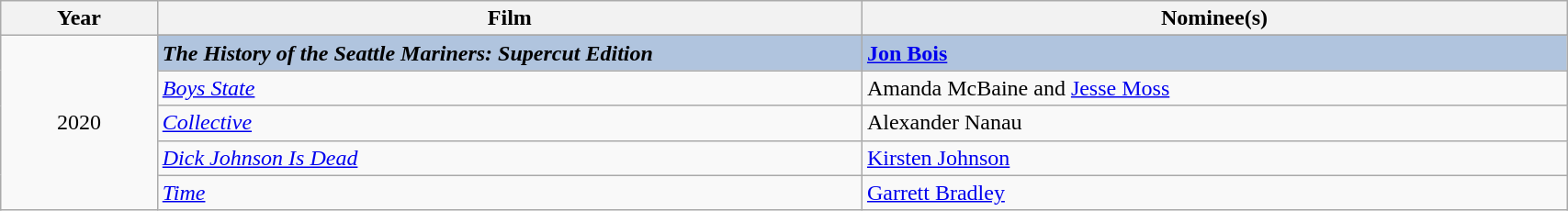<table class="wikitable" width="90%"="wikitable" width="90%">
<tr>
<th width="10%">Year</th>
<th width="45%">Film</th>
<th width="45%">Nominee(s)</th>
</tr>
<tr>
<td rowspan="6" align="center">2020</td>
</tr>
<tr style="background:#B0C4DE">
<td><strong><em>The History of the Seattle Mariners: Supercut Edition</em></strong></td>
<td><strong><a href='#'>Jon Bois</a></strong></td>
</tr>
<tr>
<td><em><a href='#'>Boys State</a></em></td>
<td>Amanda McBaine and <a href='#'>Jesse Moss</a></td>
</tr>
<tr>
<td><em><a href='#'>Collective</a></em></td>
<td>Alexander Nanau</td>
</tr>
<tr>
<td><em><a href='#'>Dick Johnson Is Dead</a></em></td>
<td><a href='#'>Kirsten Johnson</a></td>
</tr>
<tr>
<td><em><a href='#'>Time</a></em></td>
<td><a href='#'>Garrett Bradley</a></td>
</tr>
</table>
